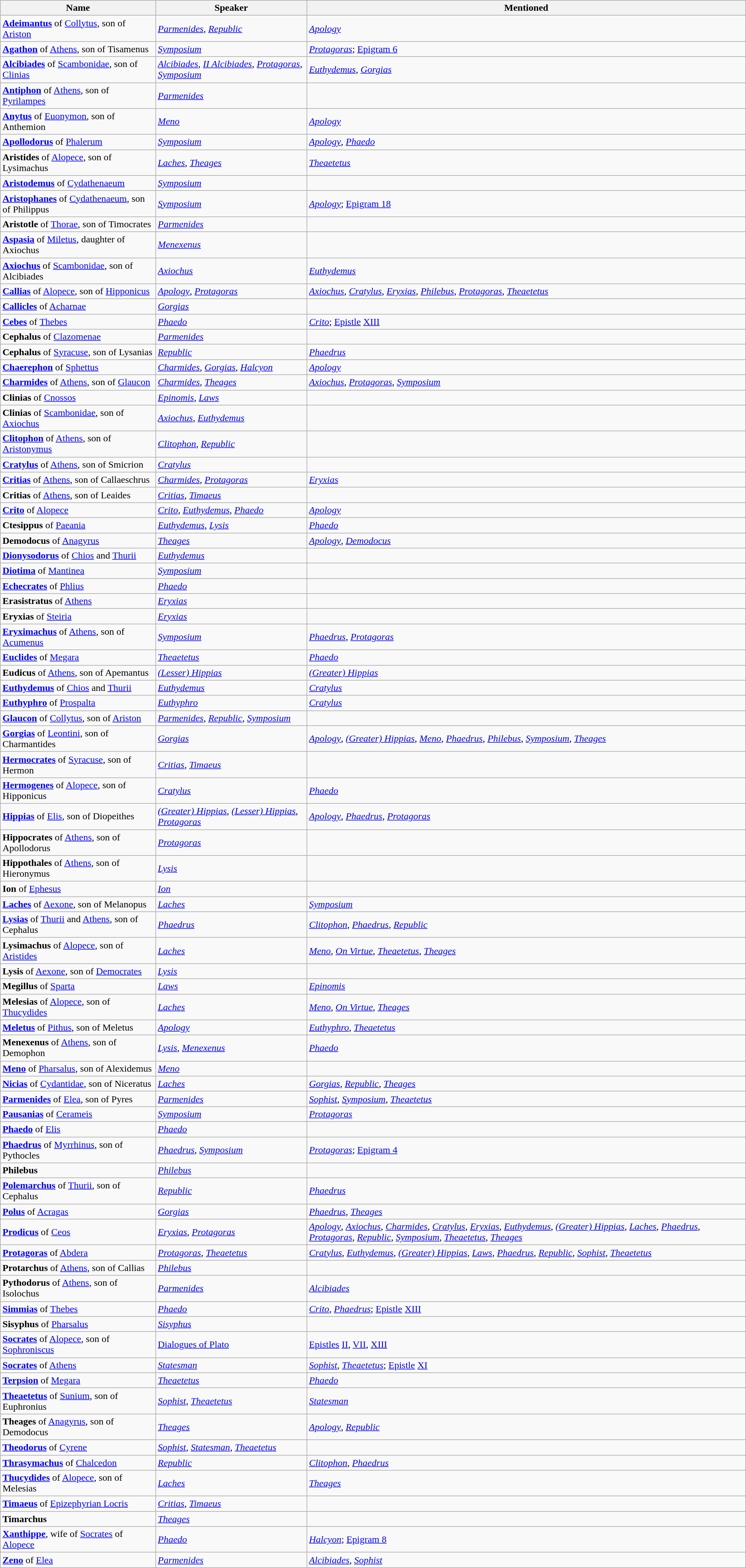<table class="wikitable sortable" border="1">
<tr>
<th>Name</th>
<th>Speaker</th>
<th>Mentioned</th>
</tr>
<tr>
<td><strong><a href='#'>Adeimantus</a></strong> of <a href='#'>Collytus</a>, son of <a href='#'>Ariston</a></td>
<td><em><a href='#'>Parmenides</a></em>, <em><a href='#'>Republic</a></em></td>
<td><em><a href='#'>Apology</a></em></td>
</tr>
<tr>
<td><strong><a href='#'>Agathon</a></strong> of <a href='#'>Athens</a>, son of Tisamenus</td>
<td><em><a href='#'>Symposium</a></em></td>
<td><em><a href='#'>Protagoras</a></em>; <a href='#'>Epigram 6</a></td>
</tr>
<tr>
<td><strong><a href='#'>Alcibiades</a></strong> of <a href='#'>Scambonidae</a>, son of <a href='#'>Clinias</a></td>
<td><em><a href='#'>Alcibiades</a></em>, <em><a href='#'>II Alcibiades</a></em>, <em><a href='#'>Protagoras</a></em>, <em><a href='#'>Symposium</a></em></td>
<td><em><a href='#'>Euthydemus</a></em>, <em><a href='#'>Gorgias</a></em></td>
</tr>
<tr>
<td><strong><a href='#'>Antiphon</a></strong> of <a href='#'>Athens</a>, son of <a href='#'>Pyrilampes</a></td>
<td><em><a href='#'>Parmenides</a></em></td>
<td></td>
</tr>
<tr>
<td><strong><a href='#'>Anytus</a></strong> of <a href='#'>Euonymon</a>, son of Anthemion</td>
<td><em><a href='#'>Meno</a></em></td>
<td><em><a href='#'>Apology</a></em></td>
</tr>
<tr>
<td><strong><a href='#'>Apollodorus</a></strong> of <a href='#'>Phalerum</a></td>
<td><em><a href='#'>Symposium</a></em></td>
<td><em><a href='#'>Apology</a></em>, <em><a href='#'>Phaedo</a></em></td>
</tr>
<tr>
<td><strong>Aristides</strong> of <a href='#'>Alopece</a>, son of Lysimachus</td>
<td><em><a href='#'>Laches</a></em>, <em><a href='#'>Theages</a></em></td>
<td><em><a href='#'>Theaetetus</a></em></td>
</tr>
<tr>
<td><strong><a href='#'>Aristodemus</a></strong> of <a href='#'>Cydathenaeum</a></td>
<td><em><a href='#'>Symposium</a></em></td>
<td></td>
</tr>
<tr>
<td><strong><a href='#'>Aristophanes</a></strong> of <a href='#'>Cydathenaeum</a>, son of Philippus</td>
<td><em><a href='#'>Symposium</a></em></td>
<td><em><a href='#'>Apology</a></em>; <a href='#'>Epigram 18</a></td>
</tr>
<tr>
<td><strong>Aristotle</strong> of <a href='#'>Thorae</a>, son of Timocrates</td>
<td><em><a href='#'>Parmenides</a></em></td>
<td></td>
</tr>
<tr>
<td><strong><a href='#'>Aspasia</a></strong> of <a href='#'>Miletus</a>, daughter of Axiochus</td>
<td><em><a href='#'>Menexenus</a></em></td>
<td></td>
</tr>
<tr>
<td><strong><a href='#'>Axiochus</a></strong> of <a href='#'>Scambonidae</a>, son of Alcibiades</td>
<td><em><a href='#'>Axiochus</a></em></td>
<td><em><a href='#'>Euthydemus</a></em></td>
</tr>
<tr>
<td><strong><a href='#'>Callias</a></strong> of <a href='#'>Alopece</a>, son of <a href='#'>Hipponicus</a></td>
<td><em><a href='#'>Apology</a></em>, <em><a href='#'>Protagoras</a></em></td>
<td><em><a href='#'>Axiochus</a></em>, <em><a href='#'>Cratylus</a></em>, <em><a href='#'>Eryxias</a></em>, <em><a href='#'>Philebus</a></em>, <em><a href='#'>Protagoras</a></em>, <em><a href='#'>Theaetetus</a></em></td>
</tr>
<tr>
<td><strong><a href='#'>Callicles</a></strong> of <a href='#'>Acharnae</a></td>
<td><em><a href='#'>Gorgias</a></em></td>
<td></td>
</tr>
<tr>
<td><strong><a href='#'>Cebes</a></strong> of <a href='#'>Thebes</a></td>
<td><em><a href='#'>Phaedo</a></em></td>
<td><em><a href='#'>Crito</a></em>; <a href='#'>Epistle</a> <a href='#'>XIII</a></td>
</tr>
<tr>
<td><strong>Cephalus</strong> of <a href='#'>Clazomenae</a></td>
<td><em><a href='#'>Parmenides</a></em></td>
<td></td>
</tr>
<tr>
<td><strong>Cephalus</strong> of <a href='#'>Syracuse</a>, son of Lysanias</td>
<td><em><a href='#'>Republic</a></em></td>
<td><em><a href='#'>Phaedrus</a></em></td>
</tr>
<tr>
<td><strong><a href='#'>Chaerephon</a></strong> of <a href='#'>Sphettus</a></td>
<td><em><a href='#'>Charmides</a></em>, <em><a href='#'>Gorgias</a></em>, <em><a href='#'>Halcyon</a></em></td>
<td><em><a href='#'>Apology</a></em></td>
</tr>
<tr>
<td><strong><a href='#'>Charmides</a></strong> of <a href='#'>Athens</a>, son of <a href='#'>Glaucon</a></td>
<td><em><a href='#'>Charmides</a></em>, <em><a href='#'>Theages</a></em></td>
<td><em><a href='#'>Axiochus</a></em>, <em><a href='#'>Protagoras</a></em>, <em><a href='#'>Symposium</a></em></td>
</tr>
<tr>
<td><strong>Clinias</strong> of <a href='#'>Cnossos</a></td>
<td><em><a href='#'>Epinomis</a></em>, <em><a href='#'>Laws</a></em></td>
<td></td>
</tr>
<tr>
<td><strong>Clinias</strong> of <a href='#'>Scambonidae</a>, son of <a href='#'>Axiochus</a></td>
<td><em><a href='#'>Axiochus</a></em>, <em><a href='#'>Euthydemus</a></em></td>
<td></td>
</tr>
<tr>
<td><strong><a href='#'>Clitophon</a></strong> of <a href='#'>Athens</a>, son of <a href='#'>Aristonymus</a></td>
<td><em><a href='#'>Clitophon</a></em>, <em><a href='#'>Republic</a></em></td>
<td></td>
</tr>
<tr>
<td><strong><a href='#'>Cratylus</a></strong> of <a href='#'>Athens</a>, son of Smicrion</td>
<td><em><a href='#'>Cratylus</a></em></td>
<td></td>
</tr>
<tr>
<td><strong><a href='#'>Critias</a></strong> of <a href='#'>Athens</a>, son of Callaeschrus</td>
<td><em><a href='#'>Charmides</a></em>, <em><a href='#'>Protagoras</a></em></td>
<td><em><a href='#'>Eryxias</a></em></td>
</tr>
<tr>
<td><strong>Critias</strong> of <a href='#'>Athens</a>, son of Leaides</td>
<td><em><a href='#'>Critias</a></em>, <em><a href='#'>Timaeus</a></em></td>
<td></td>
</tr>
<tr>
<td><strong><a href='#'>Crito</a></strong> of <a href='#'>Alopece</a></td>
<td><em><a href='#'>Crito</a></em>, <em><a href='#'>Euthydemus</a></em>, <em><a href='#'>Phaedo</a></em></td>
<td><em><a href='#'>Apology</a></em></td>
</tr>
<tr>
<td><strong>Ctesippus</strong> of <a href='#'>Paeania</a></td>
<td><em><a href='#'>Euthydemus</a></em>, <em><a href='#'>Lysis</a></em></td>
<td><em><a href='#'>Phaedo</a></em></td>
</tr>
<tr>
<td><strong>Demodocus</strong> of <a href='#'>Anagyrus</a></td>
<td><em><a href='#'>Theages</a></em></td>
<td><em><a href='#'>Apology</a></em>, <em><a href='#'>Demodocus</a></em></td>
</tr>
<tr>
<td><strong><a href='#'>Dionysodorus</a></strong> of <a href='#'>Chios</a> and <a href='#'>Thurii</a></td>
<td><em><a href='#'>Euthydemus</a></em></td>
<td></td>
</tr>
<tr>
<td><strong><a href='#'>Diotima</a></strong> of <a href='#'>Mantinea</a></td>
<td><em><a href='#'>Symposium</a></em></td>
<td></td>
</tr>
<tr>
<td><strong><a href='#'>Echecrates</a></strong> of <a href='#'>Phlius</a></td>
<td><em><a href='#'>Phaedo</a></em></td>
<td></td>
</tr>
<tr>
<td><strong>Erasistratus</strong> of <a href='#'>Athens</a></td>
<td><em><a href='#'>Eryxias</a></em></td>
<td></td>
</tr>
<tr>
<td><strong>Eryxias</strong> of <a href='#'>Steiria</a></td>
<td><em><a href='#'>Eryxias</a></em></td>
<td></td>
</tr>
<tr>
<td><strong><a href='#'>Eryximachus</a></strong> of <a href='#'>Athens</a>, son of <a href='#'>Acumenus</a></td>
<td><em><a href='#'>Symposium</a></em></td>
<td><em><a href='#'>Phaedrus</a></em>, <em><a href='#'>Protagoras</a></em></td>
</tr>
<tr>
<td><strong><a href='#'>Euclides</a></strong> of <a href='#'>Megara</a></td>
<td><em><a href='#'>Theaetetus</a></em></td>
<td><em><a href='#'>Phaedo</a></em></td>
</tr>
<tr>
<td><strong>Eudicus</strong> of <a href='#'>Athens</a>, son of Apemantus</td>
<td><em><a href='#'>(Lesser) Hippias</a></em></td>
<td><em><a href='#'>(Greater) Hippias</a></em></td>
</tr>
<tr>
<td><strong><a href='#'>Euthydemus</a></strong> of <a href='#'>Chios</a> and <a href='#'>Thurii</a></td>
<td><em><a href='#'>Euthydemus</a></em></td>
<td><em><a href='#'>Cratylus</a></em></td>
</tr>
<tr>
<td><strong><a href='#'>Euthyphro</a></strong> of <a href='#'>Prospalta</a></td>
<td><em><a href='#'>Euthyphro</a></em></td>
<td><em><a href='#'>Cratylus</a></em></td>
</tr>
<tr>
<td><strong><a href='#'>Glaucon</a></strong> of <a href='#'>Collytus</a>, son of <a href='#'>Ariston</a></td>
<td><em><a href='#'>Parmenides</a></em>, <em><a href='#'>Republic</a></em>, <em><a href='#'>Symposium</a></em></td>
<td></td>
</tr>
<tr>
<td><strong><a href='#'>Gorgias</a></strong> of <a href='#'>Leontini</a>, son of Charmantides</td>
<td><em><a href='#'>Gorgias</a></em></td>
<td><em><a href='#'>Apology</a></em>, <em><a href='#'>(Greater) Hippias</a></em>, <em><a href='#'>Meno</a></em>, <em><a href='#'>Phaedrus</a></em>, <em><a href='#'>Philebus</a></em>, <em><a href='#'>Symposium</a></em>, <em><a href='#'>Theages</a></em></td>
</tr>
<tr>
<td><strong><a href='#'>Hermocrates</a></strong> of <a href='#'>Syracuse</a>, son of Hermon</td>
<td><em><a href='#'>Critias</a></em>, <em><a href='#'>Timaeus</a></em></td>
<td></td>
</tr>
<tr>
<td><strong><a href='#'>Hermogenes</a></strong> of <a href='#'>Alopece</a>, son of Hipponicus</td>
<td><em><a href='#'>Cratylus</a></em></td>
<td><em><a href='#'>Phaedo</a></em></td>
</tr>
<tr>
<td><strong><a href='#'>Hippias</a></strong> of <a href='#'>Elis</a>, son of Diopeithes</td>
<td><em><a href='#'>(Greater) Hippias</a></em>, <em><a href='#'>(Lesser) Hippias</a></em>, <em><a href='#'>Protagoras</a></em></td>
<td><em><a href='#'>Apology</a></em>, <em><a href='#'>Phaedrus</a></em>, <em><a href='#'>Protagoras</a></em></td>
</tr>
<tr>
<td><strong>Hippocrates</strong> of <a href='#'>Athens</a>, son of Apollodorus</td>
<td><em><a href='#'>Protagoras</a></em></td>
<td></td>
</tr>
<tr>
<td><strong>Hippothales</strong> of <a href='#'>Athens</a>, son of Hieronymus</td>
<td><em><a href='#'>Lysis</a></em></td>
<td></td>
</tr>
<tr>
<td><strong>Ion</strong> of <a href='#'>Ephesus</a></td>
<td><em><a href='#'>Ion</a></em></td>
<td></td>
</tr>
<tr>
<td><strong><a href='#'>Laches</a></strong> of <a href='#'>Aexone</a>, son of Melanopus</td>
<td><em><a href='#'>Laches</a></em></td>
<td><em><a href='#'>Symposium</a></em></td>
</tr>
<tr>
<td><strong><a href='#'>Lysias</a></strong> of <a href='#'>Thurii</a> and <a href='#'>Athens</a>, son of Cephalus</td>
<td><em><a href='#'>Phaedrus</a></em></td>
<td><em><a href='#'>Clitophon</a></em>, <em><a href='#'>Phaedrus</a></em>, <em><a href='#'>Republic</a></em></td>
</tr>
<tr>
<td><strong>Lysimachus</strong> of <a href='#'>Alopece</a>, son of <a href='#'>Aristides</a></td>
<td><em><a href='#'>Laches</a></em></td>
<td><em><a href='#'>Meno</a></em>, <em><a href='#'>On Virtue</a></em>, <em><a href='#'>Theaetetus</a></em>, <em><a href='#'>Theages</a></em></td>
</tr>
<tr>
<td><strong>Lysis</strong> of <a href='#'>Aexone</a>, son of <a href='#'>Democrates</a></td>
<td><em><a href='#'>Lysis</a></em></td>
<td></td>
</tr>
<tr>
<td><strong>Megillus</strong> of <a href='#'>Sparta</a></td>
<td><em><a href='#'>Laws</a></em></td>
<td><em><a href='#'>Epinomis</a></em></td>
</tr>
<tr>
<td><strong>Melesias</strong> of <a href='#'>Alopece</a>, son of <a href='#'>Thucydides</a></td>
<td><em><a href='#'>Laches</a></em></td>
<td><em><a href='#'>Meno</a></em>, <em><a href='#'>On Virtue</a></em>, <em><a href='#'>Theages</a></em></td>
</tr>
<tr>
<td><strong><a href='#'>Meletus</a></strong> of <a href='#'>Pithus</a>, son of Meletus</td>
<td><em><a href='#'>Apology</a></em></td>
<td><em><a href='#'>Euthyphro</a></em>, <em><a href='#'>Theaetetus</a></em></td>
</tr>
<tr>
<td><strong>Menexenus</strong> of <a href='#'>Athens</a>, son of Demophon</td>
<td><em><a href='#'>Lysis</a></em>, <em><a href='#'>Menexenus</a></em></td>
<td><em><a href='#'>Phaedo</a></em></td>
</tr>
<tr>
<td><strong><a href='#'>Meno</a></strong> of <a href='#'>Pharsalus</a>, son of Alexidemus</td>
<td><em><a href='#'>Meno</a></em></td>
<td></td>
</tr>
<tr>
<td><strong><a href='#'>Nicias</a></strong> of <a href='#'>Cydantidae</a>, son of Niceratus</td>
<td><em><a href='#'>Laches</a></em></td>
<td><em><a href='#'>Gorgias</a></em>, <em><a href='#'>Republic</a></em>, <em><a href='#'>Theages</a></em></td>
</tr>
<tr>
<td><strong><a href='#'>Parmenides</a></strong> of <a href='#'>Elea</a>, son of Pyres</td>
<td><em><a href='#'>Parmenides</a></em></td>
<td><em><a href='#'>Sophist</a></em>, <em><a href='#'>Symposium</a></em>, <em><a href='#'>Theaetetus</a></em></td>
</tr>
<tr>
<td><strong><a href='#'>Pausanias</a></strong> of <a href='#'>Cerameis</a></td>
<td><em><a href='#'>Symposium</a></em></td>
<td><em><a href='#'>Protagoras</a></em></td>
</tr>
<tr>
<td><strong><a href='#'>Phaedo</a></strong> of <a href='#'>Elis</a></td>
<td><em><a href='#'>Phaedo</a></em></td>
<td></td>
</tr>
<tr>
<td><strong><a href='#'>Phaedrus</a></strong> of <a href='#'>Myrrhinus</a>, son of Pythocles</td>
<td><em><a href='#'>Phaedrus</a></em>, <em><a href='#'>Symposium</a></em></td>
<td><em><a href='#'>Protagoras</a></em>; <a href='#'>Epigram 4</a></td>
</tr>
<tr>
<td><strong>Philebus</strong></td>
<td><em><a href='#'>Philebus</a></em></td>
<td></td>
</tr>
<tr>
<td><strong><a href='#'>Polemarchus</a></strong> of <a href='#'>Thurii</a>, son of Cephalus</td>
<td><em><a href='#'>Republic</a></em></td>
<td><em><a href='#'>Phaedrus</a></em></td>
</tr>
<tr>
<td><strong><a href='#'>Polus</a></strong> of <a href='#'>Acragas</a></td>
<td><em><a href='#'>Gorgias</a></em></td>
<td><em><a href='#'>Phaedrus</a></em>, <em><a href='#'>Theages</a></em></td>
</tr>
<tr>
<td><strong><a href='#'>Prodicus</a></strong> of <a href='#'>Ceos</a></td>
<td><em><a href='#'>Eryxias</a></em>, <em><a href='#'>Protagoras</a></em></td>
<td><em><a href='#'>Apology</a></em>, <em><a href='#'>Axiochus</a></em>, <em><a href='#'>Charmides</a></em>, <em><a href='#'>Cratylus</a></em>, <em><a href='#'>Eryxias</a></em>, <em><a href='#'>Euthydemus</a></em>, <em><a href='#'>(Greater) Hippias</a></em>, <em><a href='#'>Laches</a></em>, <em><a href='#'>Phaedrus</a></em>, <em><a href='#'>Protagoras</a></em>, <em><a href='#'>Republic</a></em>, <em><a href='#'>Symposium</a></em>, <em><a href='#'>Theaetetus</a></em>, <em><a href='#'>Theages</a></em></td>
</tr>
<tr>
<td><strong><a href='#'>Protagoras</a></strong> of <a href='#'>Abdera</a></td>
<td><em><a href='#'>Protagoras</a></em>, <em><a href='#'>Theaetetus</a></em></td>
<td><em><a href='#'>Cratylus</a></em>, <em><a href='#'>Euthydemus</a></em>, <em><a href='#'>(Greater) Hippias</a></em>, <em><a href='#'>Laws</a></em>, <em><a href='#'>Phaedrus</a></em>, <em><a href='#'>Republic</a></em>, <em><a href='#'>Sophist</a></em>, <em><a href='#'>Theaetetus</a></em></td>
</tr>
<tr>
<td><strong>Protarchus</strong> of <a href='#'>Athens</a>, son of Callias</td>
<td><em><a href='#'>Philebus</a></em></td>
<td></td>
</tr>
<tr>
<td><strong>Pythodorus</strong> of <a href='#'>Athens</a>, son of Isolochus</td>
<td><em><a href='#'>Parmenides</a></em></td>
<td><em><a href='#'>Alcibiades</a></em></td>
</tr>
<tr>
<td><strong><a href='#'>Simmias</a></strong> of <a href='#'>Thebes</a></td>
<td><em><a href='#'>Phaedo</a></em></td>
<td><em><a href='#'>Crito</a></em>, <em><a href='#'>Phaedrus</a></em>; <a href='#'>Epistle</a> <a href='#'>XIII</a></td>
</tr>
<tr>
<td><strong>Sisyphus</strong> of <a href='#'>Pharsalus</a></td>
<td><em><a href='#'>Sisyphus</a></em></td>
<td></td>
</tr>
<tr>
<td><strong><a href='#'>Socrates</a></strong> of <a href='#'>Alopece</a>, son of <a href='#'>Sophroniscus</a></td>
<td><a href='#'>Dialogues of Plato</a></td>
<td><a href='#'>Epistles</a> <a href='#'>II</a>, <a href='#'>VII</a>, <a href='#'>XIII</a></td>
</tr>
<tr>
<td><strong><a href='#'>Socrates</a></strong> of <a href='#'>Athens</a></td>
<td><em><a href='#'>Statesman</a></em></td>
<td><em><a href='#'>Sophist</a></em>, <em><a href='#'>Theaetetus</a></em>; <a href='#'>Epistle</a> <a href='#'>XI</a></td>
</tr>
<tr>
<td><strong><a href='#'>Terpsion</a></strong> of <a href='#'>Megara</a></td>
<td><em><a href='#'>Theaetetus</a></em></td>
<td><em><a href='#'>Phaedo</a></em></td>
</tr>
<tr>
<td><strong><a href='#'>Theaetetus</a></strong> of <a href='#'>Sunium</a>, son of Euphronius</td>
<td><em><a href='#'>Sophist</a></em>, <em><a href='#'>Theaetetus</a></em></td>
<td><em><a href='#'>Statesman</a></em></td>
</tr>
<tr>
<td><strong>Theages</strong> of <a href='#'>Anagyrus</a>, son of Demodocus</td>
<td><em><a href='#'>Theages</a></em></td>
<td><em><a href='#'>Apology</a></em>, <em><a href='#'>Republic</a></em></td>
</tr>
<tr>
<td><strong><a href='#'>Theodorus</a></strong> of <a href='#'>Cyrene</a></td>
<td><em><a href='#'>Sophist</a></em>, <em><a href='#'>Statesman</a></em>, <em><a href='#'>Theaetetus</a></em></td>
<td></td>
</tr>
<tr>
<td><strong><a href='#'>Thrasymachus</a></strong> of <a href='#'>Chalcedon</a></td>
<td><em><a href='#'>Republic</a></em></td>
<td><em><a href='#'>Clitophon</a></em>, <em><a href='#'>Phaedrus</a></em></td>
</tr>
<tr>
<td><strong><a href='#'>Thucydides</a></strong> of <a href='#'>Alopece</a>, son of Melesias</td>
<td><em><a href='#'>Laches</a></em></td>
<td><em><a href='#'>Theages</a></em></td>
</tr>
<tr>
<td><strong><a href='#'>Timaeus</a></strong> of <a href='#'>Epizephyrian Locris</a></td>
<td><em><a href='#'>Critias</a></em>, <em><a href='#'>Timaeus</a></em></td>
<td></td>
</tr>
<tr>
<td><strong>Timarchus</strong></td>
<td><em><a href='#'>Theages</a></em></td>
<td></td>
</tr>
<tr>
<td><strong><a href='#'>Xanthippe</a></strong>, wife of <a href='#'>Socrates</a> of <a href='#'>Alopece</a></td>
<td><em><a href='#'>Phaedo</a></em></td>
<td><em><a href='#'>Halcyon</a></em>; <a href='#'>Epigram 8</a></td>
</tr>
<tr>
<td><strong><a href='#'>Zeno</a></strong> of <a href='#'>Elea</a></td>
<td><em><a href='#'>Parmenides</a></em></td>
<td><em><a href='#'>Alcibiades</a></em>, <em><a href='#'>Sophist</a></em></td>
</tr>
</table>
